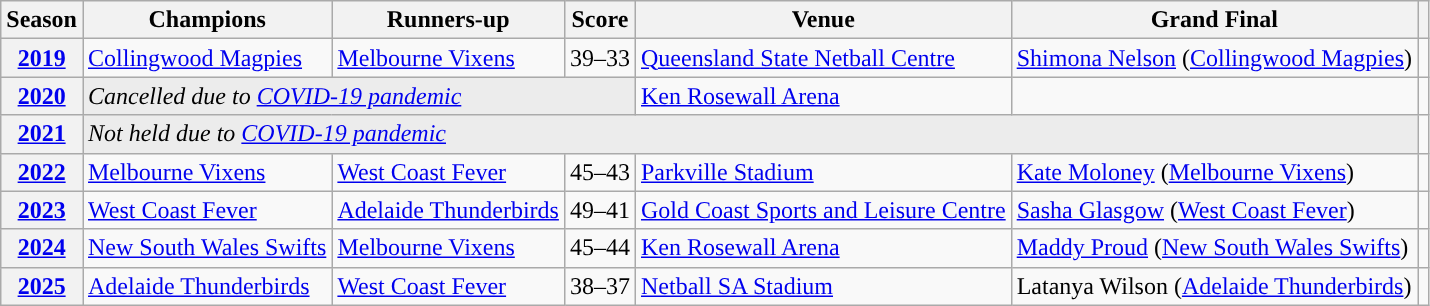<table class="wikitable sortable">
<tr>
<th>Season</th>
<th>Champions</th>
<th>Runners-up</th>
<th>Score</th>
<th>Venue</th>
<th>Grand Final </th>
<th></th>
</tr>
<tr>
<th><a href='#'>2019</a></th>
<td><a href='#'>Collingwood Magpies</a></td>
<td><a href='#'>Melbourne Vixens</a></td>
<td style="text-align: center;">39–33</td>
<td><a href='#'>Queensland State Netball Centre</a></td>
<td><a href='#'>Shimona Nelson</a> (<a href='#'>Collingwood Magpies</a>)</td>
<td></td>
</tr>
<tr>
<th><a href='#'>2020</a></th>
<td colspan="3" style="background: #ececec"><em>Cancelled due to <a href='#'>COVID-19 pandemic</a></em></td>
<td><a href='#'>Ken Rosewall Arena</a></td>
<td></td>
<td></td>
</tr>
<tr>
<th><a href='#'>2021</a></th>
<td colspan="5" style="background: #ececec"><em>Not held due to <a href='#'>COVID-19 pandemic</a></em></td>
<td></td>
</tr>
<tr>
<th><a href='#'>2022</a></th>
<td><a href='#'>Melbourne Vixens</a></td>
<td><a href='#'>West Coast Fever</a></td>
<td style="text-align: center;">45–43</td>
<td><a href='#'>Parkville Stadium</a></td>
<td><a href='#'>Kate Moloney</a> (<a href='#'>Melbourne Vixens</a>)</td>
<td></td>
</tr>
<tr>
<th><a href='#'>2023</a></th>
<td><a href='#'>West Coast Fever</a></td>
<td><a href='#'>Adelaide Thunderbirds</a></td>
<td style="text-align: center;">49–41</td>
<td><a href='#'>Gold Coast Sports and Leisure Centre</a></td>
<td><a href='#'>Sasha Glasgow</a> (<a href='#'>West Coast Fever</a>)</td>
<td></td>
</tr>
<tr>
<th><a href='#'>2024</a></th>
<td><a href='#'>New South Wales Swifts</a></td>
<td><a href='#'>Melbourne Vixens</a></td>
<td style="text-align: center;">45–44</td>
<td><a href='#'>Ken Rosewall Arena</a></td>
<td><a href='#'>Maddy Proud</a> (<a href='#'>New South Wales Swifts</a>)</td>
<td></td>
</tr>
<tr>
<th><a href='#'>2025</a></th>
<td><a href='#'>Adelaide Thunderbirds</a></td>
<td><a href='#'>West Coast Fever</a></td>
<td style="text-align: center;">38–37</td>
<td><a href='#'>Netball SA Stadium</a></td>
<td>Latanya Wilson (<a href='#'>Adelaide Thunderbirds</a>)</td>
<td></td>
</tr>
</table>
